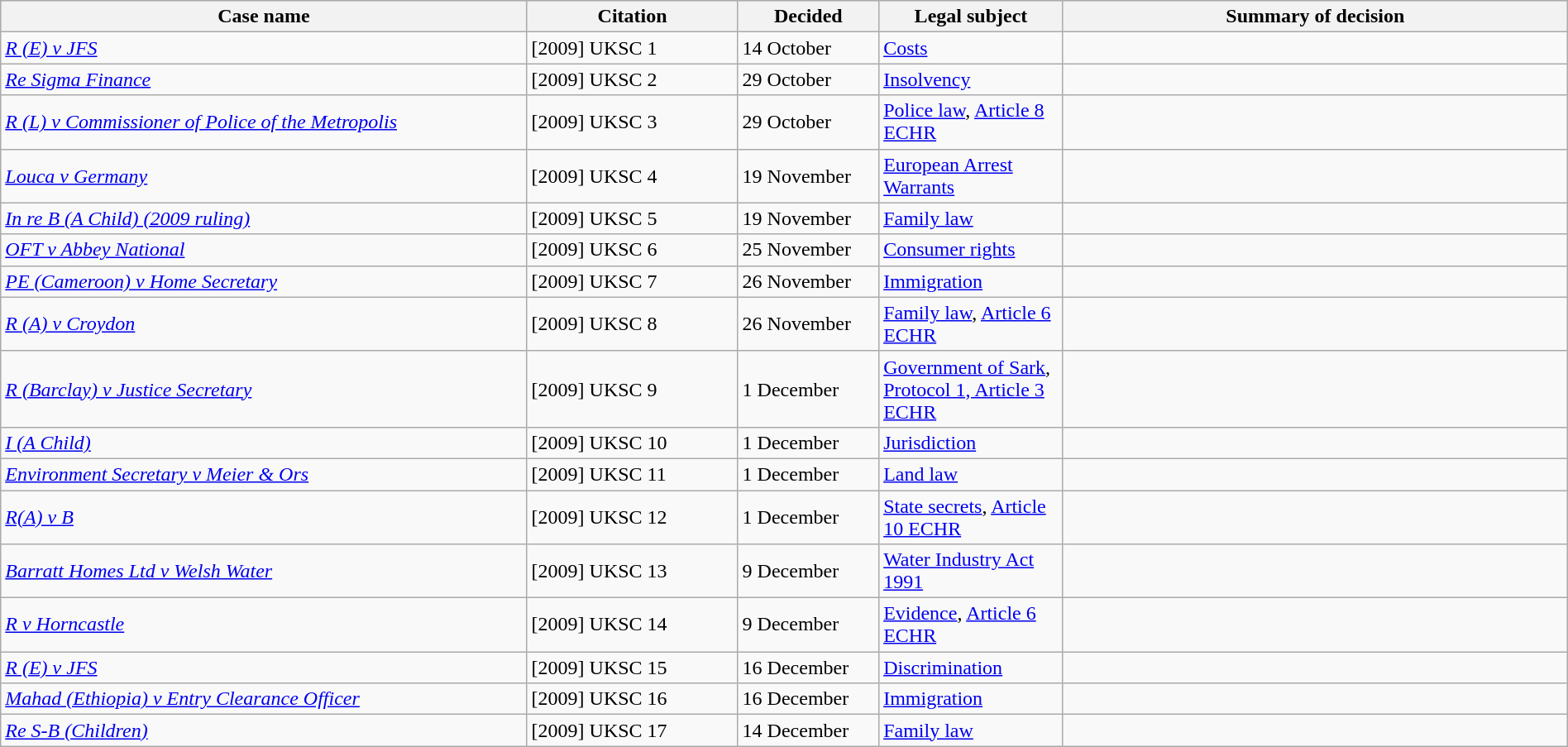<table class="wikitable sortable" style="margin: 1em auto 1em auto;">
<tr bgcolor=#DDDDDD align=center>
<th width=1200px>Case name</th>
<th width=420px>Citation</th>
<th width=200px>Decided</th>
<th width=250px>Legal subject</th>
<th width=1200px>Summary of decision</th>
</tr>
<tr>
<td><em><a href='#'>R (E) v JFS</a></em></td>
<td>[2009] UKSC 1</td>
<td>14 October</td>
<td><a href='#'>Costs</a></td>
<td></td>
</tr>
<tr>
<td><em><a href='#'>Re Sigma Finance</a></em></td>
<td>[2009] UKSC 2</td>
<td>29 October</td>
<td><a href='#'>Insolvency</a></td>
<td> </td>
</tr>
<tr>
<td><em><a href='#'>R (L) v Commissioner of Police of the Metropolis</a></em></td>
<td>[2009] UKSC 3</td>
<td>29 October</td>
<td><a href='#'>Police law</a>, <a href='#'>Article 8 ECHR</a></td>
<td> </td>
</tr>
<tr>
<td><em><a href='#'>Louca v Germany</a></em></td>
<td>[2009] UKSC 4</td>
<td>19 November</td>
<td><a href='#'>European Arrest Warrants</a></td>
<td> </td>
</tr>
<tr>
<td><em><a href='#'>In re B (A Child) (2009 ruling)</a></em></td>
<td>[2009] UKSC 5</td>
<td>19 November</td>
<td><a href='#'>Family law</a></td>
<td> </td>
</tr>
<tr>
<td><em><a href='#'>OFT v Abbey National</a></em></td>
<td>[2009] UKSC 6</td>
<td>25 November</td>
<td><a href='#'>Consumer rights</a></td>
<td> </td>
</tr>
<tr>
<td><em><a href='#'>PE (Cameroon) v Home Secretary</a></em></td>
<td>[2009] UKSC 7</td>
<td>26 November</td>
<td><a href='#'>Immigration</a></td>
<td> </td>
</tr>
<tr>
<td><em><a href='#'>R (A) v Croydon</a></em></td>
<td>[2009] UKSC 8</td>
<td>26 November</td>
<td><a href='#'>Family law</a>, <a href='#'>Article 6 ECHR</a></td>
<td> </td>
</tr>
<tr>
<td><em><a href='#'>R (Barclay) v Justice Secretary</a></em></td>
<td>[2009] UKSC 9</td>
<td>1 December</td>
<td><a href='#'>Government of Sark</a>, <a href='#'>Protocol 1, Article 3 ECHR</a></td>
<td></td>
</tr>
<tr>
<td><em><a href='#'>I (A Child)</a></em></td>
<td>[2009] UKSC 10</td>
<td>1 December</td>
<td><a href='#'>Jurisdiction</a></td>
<td> </td>
</tr>
<tr>
<td><em><a href='#'>Environment Secretary v Meier & Ors</a></em></td>
<td>[2009] UKSC 11</td>
<td>1 December</td>
<td><a href='#'>Land law</a></td>
<td></td>
</tr>
<tr>
<td><em><a href='#'>R(A) v B</a></em></td>
<td>[2009] UKSC 12</td>
<td>1 December</td>
<td><a href='#'>State secrets</a>, <a href='#'>Article 10 ECHR</a></td>
<td> </td>
</tr>
<tr>
<td><em><a href='#'>Barratt Homes Ltd v Welsh Water</a></em></td>
<td>[2009] UKSC 13</td>
<td>9 December</td>
<td><a href='#'>Water Industry Act 1991</a></td>
<td> </td>
</tr>
<tr>
<td><em><a href='#'>R v Horncastle</a></em></td>
<td>[2009] UKSC 14</td>
<td>9 December</td>
<td><a href='#'>Evidence</a>, <a href='#'>Article 6 ECHR</a></td>
<td> </td>
</tr>
<tr>
<td><em><a href='#'>R (E) v JFS</a></em></td>
<td>[2009] UKSC 15</td>
<td>16 December</td>
<td><a href='#'>Discrimination</a></td>
<td> </td>
</tr>
<tr>
<td><em><a href='#'>Mahad (Ethiopia) v Entry Clearance Officer</a></em></td>
<td>[2009] UKSC 16</td>
<td>16 December</td>
<td><a href='#'>Immigration</a></td>
<td> </td>
</tr>
<tr>
<td><em><a href='#'>Re S-B (Children)</a></em></td>
<td>[2009] UKSC 17</td>
<td>14 December</td>
<td><a href='#'>Family law</a></td>
<td> </td>
</tr>
</table>
